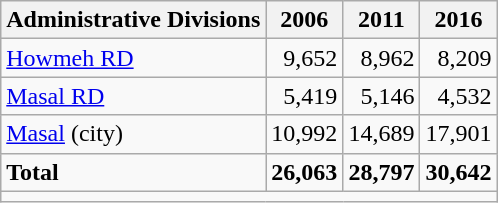<table class="wikitable">
<tr>
<th>Administrative Divisions</th>
<th>2006</th>
<th>2011</th>
<th>2016</th>
</tr>
<tr>
<td><a href='#'>Howmeh RD</a></td>
<td style="text-align: right;">9,652</td>
<td style="text-align: right;">8,962</td>
<td style="text-align: right;">8,209</td>
</tr>
<tr>
<td><a href='#'>Masal RD</a></td>
<td style="text-align: right;">5,419</td>
<td style="text-align: right;">5,146</td>
<td style="text-align: right;">4,532</td>
</tr>
<tr>
<td><a href='#'>Masal</a> (city)</td>
<td style="text-align: right;">10,992</td>
<td style="text-align: right;">14,689</td>
<td style="text-align: right;">17,901</td>
</tr>
<tr>
<td><strong>Total</strong></td>
<td style="text-align: right;"><strong>26,063</strong></td>
<td style="text-align: right;"><strong>28,797</strong></td>
<td style="text-align: right;"><strong>30,642</strong></td>
</tr>
<tr>
<td colspan=4></td>
</tr>
</table>
